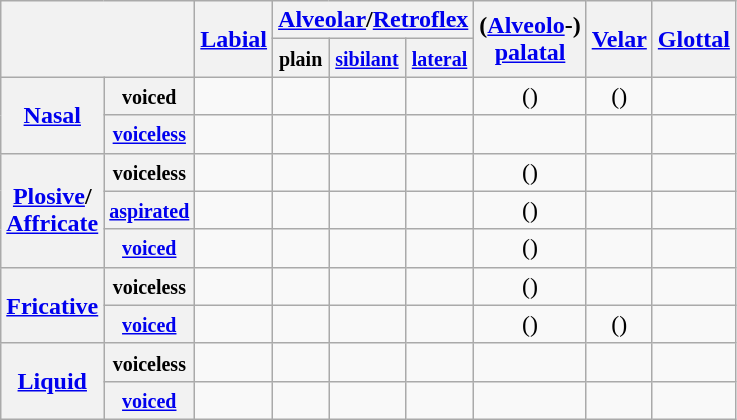<table class="wikitable" style="text-align:center;">
<tr>
<th colspan="2" rowspan="2"></th>
<th rowspan="2"><a href='#'>Labial</a></th>
<th colspan="3"><a href='#'>Alveolar</a>/<a href='#'>Retroflex</a></th>
<th rowspan="2">(<a href='#'>Alveolo</a>-)<a href='#'><br>palatal</a></th>
<th rowspan="2"><a href='#'>Velar</a></th>
<th rowspan="2"><a href='#'>Glottal</a></th>
</tr>
<tr>
<th><small>plain</small></th>
<th><small><a href='#'>sibilant</a></small></th>
<th><a href='#'><small>lateral</small></a></th>
</tr>
<tr>
<th rowspan="2"><a href='#'>Nasal</a></th>
<th><small>voiced</small></th>
<td></td>
<td></td>
<td></td>
<td></td>
<td>()</td>
<td>()</td>
<td></td>
</tr>
<tr>
<th><a href='#'><small>voiceless</small></a></th>
<td></td>
<td></td>
<td></td>
<td></td>
<td></td>
<td></td>
<td></td>
</tr>
<tr>
<th rowspan="3"><a href='#'>Plosive</a>/<br><a href='#'>Affricate</a></th>
<th><small>voiceless</small></th>
<td></td>
<td></td>
<td></td>
<td></td>
<td>()</td>
<td></td>
<td></td>
</tr>
<tr>
<th><a href='#'><small>aspirated</small></a></th>
<td></td>
<td></td>
<td></td>
<td></td>
<td>()</td>
<td></td>
<td></td>
</tr>
<tr>
<th><a href='#'><small>voiced</small></a></th>
<td></td>
<td></td>
<td></td>
<td></td>
<td>()</td>
<td></td>
<td></td>
</tr>
<tr>
<th rowspan="2"><a href='#'>Fricative</a></th>
<th><small>voiceless</small></th>
<td></td>
<td></td>
<td></td>
<td></td>
<td>()</td>
<td></td>
<td></td>
</tr>
<tr>
<th><a href='#'><small>voiced</small></a></th>
<td></td>
<td></td>
<td></td>
<td></td>
<td>()</td>
<td>()</td>
<td></td>
</tr>
<tr>
<th rowspan="2"><a href='#'>Liquid</a></th>
<th><small>voiceless</small></th>
<td></td>
<td></td>
<td></td>
<td></td>
<td></td>
<td></td>
<td></td>
</tr>
<tr>
<th><a href='#'><small>voiced</small></a></th>
<td></td>
<td></td>
<td></td>
<td></td>
<td></td>
<td></td>
<td></td>
</tr>
</table>
